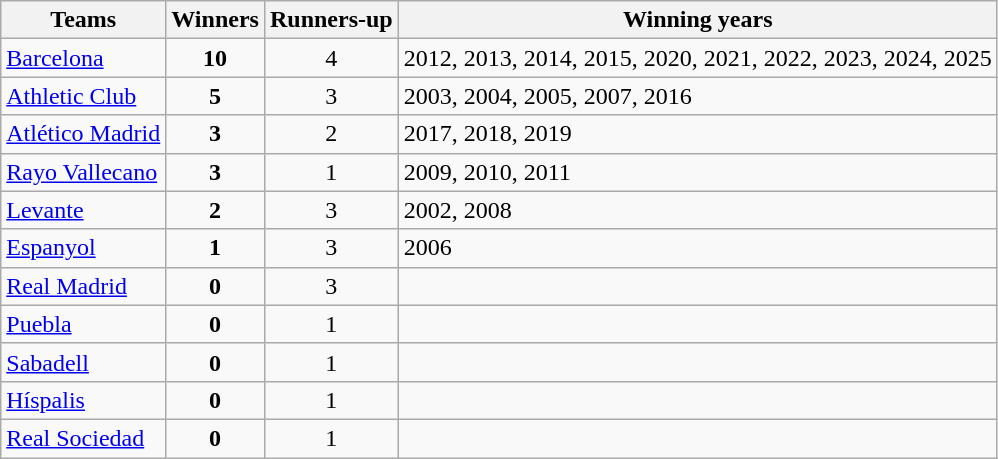<table class="wikitable" style="text-align:center">
<tr>
<th>Teams</th>
<th>Winners</th>
<th>Runners-up</th>
<th>Winning years</th>
</tr>
<tr>
<td align="left"><a href='#'>Barcelona</a></td>
<td><strong>10</strong></td>
<td>4</td>
<td align="left">2012, 2013, 2014, 2015, 2020, 2021, 2022, 2023, 2024, 2025</td>
</tr>
<tr>
<td align="left"><a href='#'>Athletic Club</a></td>
<td><strong>5</strong></td>
<td>3</td>
<td align="left">2003, 2004, 2005, 2007, 2016</td>
</tr>
<tr>
<td align="left"><a href='#'>Atlético Madrid</a></td>
<td><strong>3</strong></td>
<td>2</td>
<td align="left">2017, 2018, 2019</td>
</tr>
<tr>
<td align="left"><a href='#'>Rayo Vallecano</a></td>
<td><strong>3</strong></td>
<td>1</td>
<td align="left">2009, 2010, 2011</td>
</tr>
<tr>
<td align="left"><a href='#'>Levante</a></td>
<td><strong>2</strong></td>
<td>3</td>
<td align="left">2002, 2008</td>
</tr>
<tr>
<td align="left"><a href='#'>Espanyol</a></td>
<td><strong>1</strong></td>
<td>3</td>
<td align="left">2006</td>
</tr>
<tr>
<td align="left"><a href='#'>Real Madrid</a></td>
<td><strong>0</strong></td>
<td>3</td>
<td></td>
</tr>
<tr>
<td align="left"><a href='#'>Puebla</a></td>
<td><strong>0</strong></td>
<td>1</td>
<td></td>
</tr>
<tr>
<td align="left"><a href='#'>Sabadell</a></td>
<td><strong>0</strong></td>
<td>1</td>
<td></td>
</tr>
<tr>
<td align="left"><a href='#'>Híspalis</a></td>
<td><strong>0</strong></td>
<td>1</td>
<td></td>
</tr>
<tr>
<td align="left"><a href='#'>Real Sociedad</a></td>
<td><strong>0</strong></td>
<td>1</td>
<td></td>
</tr>
</table>
